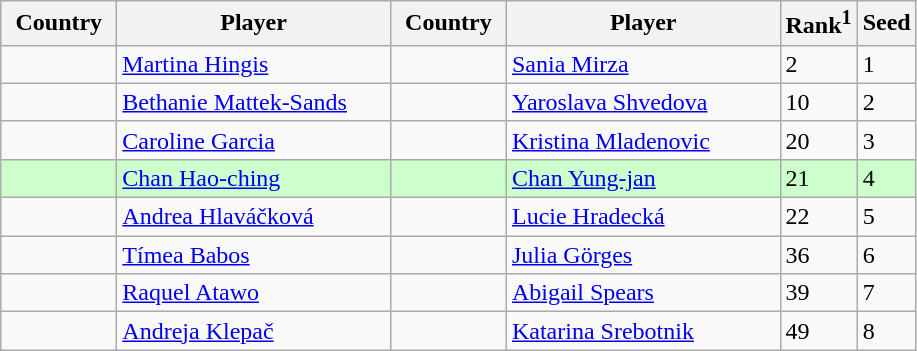<table class="sortable wikitable">
<tr>
<th width="70">Country</th>
<th width="175">Player</th>
<th width="70">Country</th>
<th width="175">Player</th>
<th>Rank<sup>1</sup></th>
<th>Seed</th>
</tr>
<tr>
<td></td>
<td><a href='#'>Martina Hingis</a></td>
<td></td>
<td><a href='#'>Sania Mirza</a></td>
<td>2</td>
<td>1</td>
</tr>
<tr>
<td></td>
<td><a href='#'>Bethanie Mattek-Sands</a></td>
<td></td>
<td><a href='#'>Yaroslava Shvedova</a></td>
<td>10</td>
<td>2</td>
</tr>
<tr>
<td></td>
<td><a href='#'>Caroline Garcia</a></td>
<td></td>
<td><a href='#'>Kristina Mladenovic</a></td>
<td>20</td>
<td>3</td>
</tr>
<tr style="background:#cfc;">
<td></td>
<td><a href='#'>Chan Hao-ching</a></td>
<td></td>
<td><a href='#'>Chan Yung-jan</a></td>
<td>21</td>
<td>4</td>
</tr>
<tr>
<td></td>
<td><a href='#'>Andrea Hlaváčková</a></td>
<td></td>
<td><a href='#'>Lucie Hradecká</a></td>
<td>22</td>
<td>5</td>
</tr>
<tr>
<td></td>
<td><a href='#'>Tímea Babos</a></td>
<td></td>
<td><a href='#'>Julia Görges</a></td>
<td>36</td>
<td>6</td>
</tr>
<tr>
<td></td>
<td><a href='#'>Raquel Atawo</a></td>
<td></td>
<td><a href='#'>Abigail Spears</a></td>
<td>39</td>
<td>7</td>
</tr>
<tr>
<td></td>
<td><a href='#'>Andreja Klepač</a></td>
<td></td>
<td><a href='#'>Katarina Srebotnik</a></td>
<td>49</td>
<td>8</td>
</tr>
</table>
